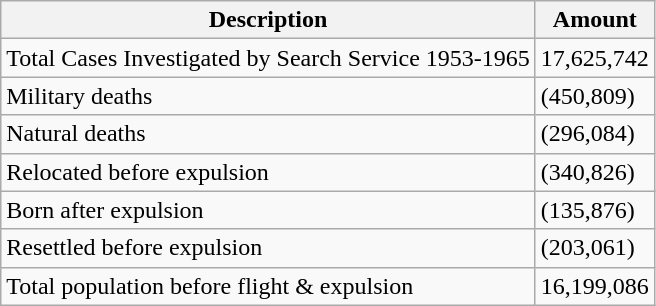<table class="wikitable sortable">
<tr>
<th>Description</th>
<th>Amount</th>
</tr>
<tr>
<td>Total Cases Investigated by Search Service 1953-1965</td>
<td>17,625,742</td>
</tr>
<tr>
<td>Military deaths</td>
<td>(450,809)</td>
</tr>
<tr>
<td>Natural deaths</td>
<td>(296,084)</td>
</tr>
<tr>
<td>Relocated before expulsion</td>
<td>(340,826)</td>
</tr>
<tr>
<td>Born after expulsion</td>
<td>(135,876)</td>
</tr>
<tr>
<td>Resettled before expulsion</td>
<td>(203,061)</td>
</tr>
<tr>
<td>Total population before flight & expulsion</td>
<td>16,199,086</td>
</tr>
</table>
